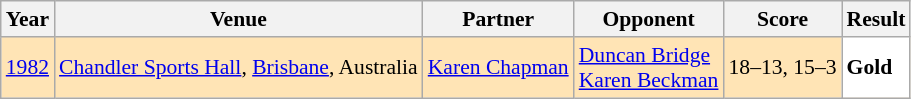<table class="sortable wikitable" style="font-size: 90%;">
<tr>
<th>Year</th>
<th>Venue</th>
<th>Partner</th>
<th>Opponent</th>
<th>Score</th>
<th>Result</th>
</tr>
<tr style="background:#FFE4B5">
<td align="center"><a href='#'>1982</a></td>
<td align="left"><a href='#'>Chandler Sports Hall</a>, <a href='#'>Brisbane</a>, Australia</td>
<td align="left"> <a href='#'>Karen Chapman</a></td>
<td align="left"> <a href='#'>Duncan Bridge</a><br> <a href='#'>Karen Beckman</a></td>
<td align="left">18–13, 15–3</td>
<td style="text-align:left; background: white"> <strong>Gold</strong></td>
</tr>
</table>
